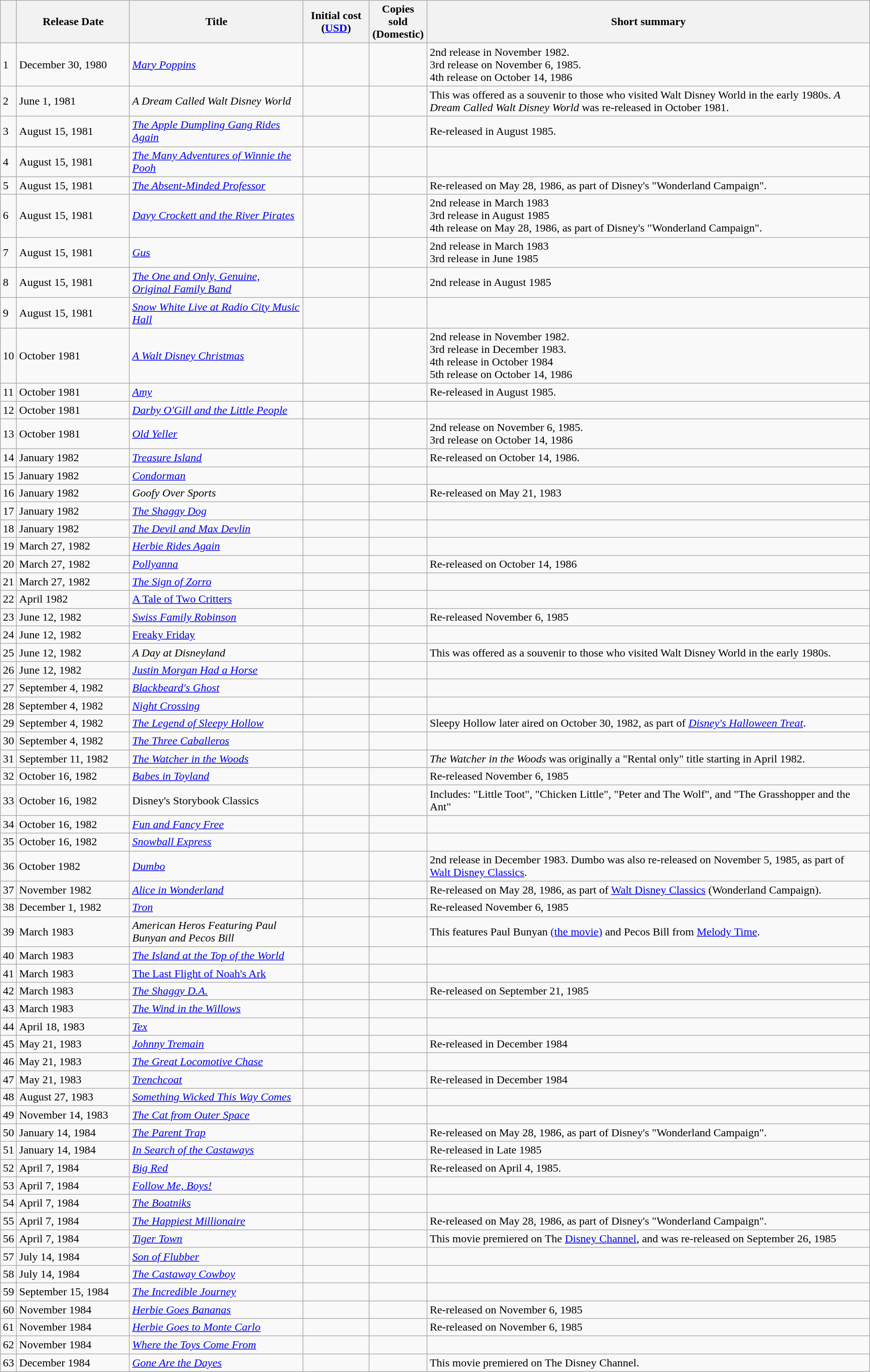<table class="wikitable sortable">
<tr>
<th></th>
<th class="unsortable" width=13%>Release Date </th>
<th>Title</th>
<th>Initial cost (<a href='#'>USD</a>)</th>
<th>Copies sold<br>(Domestic)</th>
<th class="unsortable">Short summary</th>
</tr>
<tr>
<td>1</td>
<td>December 30, 1980</td>
<td><em><a href='#'>Mary Poppins</a></em></td>
<td></td>
<td></td>
<td>2nd release in November 1982.<br>3rd release on November 6, 1985.<br>4th release on October 14, 1986</td>
</tr>
<tr>
<td>2</td>
<td>June 1, 1981</td>
<td><em>A Dream Called Walt Disney World</em></td>
<td></td>
<td></td>
<td>This was offered as a souvenir to those who visited Walt Disney World in the early 1980s. <em>A Dream Called Walt Disney World</em> was re-released in October 1981.</td>
</tr>
<tr>
<td>3</td>
<td>August 15, 1981</td>
<td><em><a href='#'>The Apple Dumpling Gang Rides Again</a></em></td>
<td></td>
<td></td>
<td>Re-released in August 1985.</td>
</tr>
<tr>
<td>4</td>
<td>August 15, 1981</td>
<td><em><a href='#'>The Many Adventures of Winnie the Pooh</a></em></td>
<td></td>
<td></td>
<td></td>
</tr>
<tr>
<td>5</td>
<td>August 15, 1981</td>
<td><em><a href='#'>The Absent-Minded Professor</a></em></td>
<td></td>
<td></td>
<td>Re-released on May 28, 1986, as part of Disney's "Wonderland Campaign".</td>
</tr>
<tr>
<td>6</td>
<td>August 15, 1981</td>
<td><em><a href='#'>Davy Crockett and the River Pirates</a></em></td>
<td></td>
<td></td>
<td>2nd release in March 1983<br>3rd release in August 1985<br>4th release on May 28, 1986, as part of Disney's "Wonderland Campaign".</td>
</tr>
<tr>
<td>7</td>
<td>August 15, 1981</td>
<td><em><a href='#'>Gus</a></em></td>
<td></td>
<td></td>
<td>2nd release in March 1983<br>3rd release in June 1985</td>
</tr>
<tr>
<td>8</td>
<td>August 15, 1981</td>
<td><em><a href='#'>The One and Only, Genuine, Original Family Band</a></em></td>
<td></td>
<td></td>
<td>2nd release in August 1985</td>
</tr>
<tr>
<td>9</td>
<td>August 15, 1981</td>
<td><em><a href='#'>Snow White Live at Radio City Music Hall</a></em></td>
<td></td>
<td></td>
<td></td>
</tr>
<tr>
<td>10</td>
<td>October 1981</td>
<td><em><a href='#'>A Walt Disney Christmas</a></em></td>
<td></td>
<td></td>
<td>2nd release in November 1982.<br>3rd release in December 1983.<br>4th release in October 1984<br> 5th release on October 14, 1986</td>
</tr>
<tr>
<td>11</td>
<td>October 1981</td>
<td><em><a href='#'>Amy</a></em></td>
<td></td>
<td></td>
<td>Re-released in August 1985.</td>
</tr>
<tr>
<td>12</td>
<td>October 1981</td>
<td><em><a href='#'>Darby O'Gill and the Little People</a></em></td>
<td></td>
<td></td>
<td></td>
</tr>
<tr>
<td>13</td>
<td>October 1981</td>
<td><em><a href='#'>Old Yeller</a></em></td>
<td></td>
<td></td>
<td>2nd release on November 6, 1985.<br>3rd release on October 14, 1986</td>
</tr>
<tr>
<td>14</td>
<td>January 1982</td>
<td><em><a href='#'>Treasure Island</a></em></td>
<td></td>
<td></td>
<td>Re-released on October 14, 1986.</td>
</tr>
<tr>
<td>15</td>
<td>January 1982</td>
<td><em><a href='#'>Condorman</a></em></td>
<td></td>
<td></td>
<td></td>
</tr>
<tr>
<td>16</td>
<td>January 1982</td>
<td><em>Goofy Over Sports</em></td>
<td></td>
<td></td>
<td>Re-released on May 21, 1983</td>
</tr>
<tr>
<td>17</td>
<td>January 1982</td>
<td><em><a href='#'>The Shaggy Dog</a></em></td>
<td></td>
<td></td>
<td></td>
</tr>
<tr>
<td>18</td>
<td>January 1982</td>
<td><em><a href='#'>The Devil and Max Devlin</a></em></td>
<td></td>
<td></td>
<td></td>
</tr>
<tr>
<td>19</td>
<td>March 27, 1982</td>
<td><em><a href='#'>Herbie Rides Again</a></em></td>
<td></td>
<td></td>
<td></td>
</tr>
<tr>
<td>20</td>
<td>March 27, 1982</td>
<td><em><a href='#'>Pollyanna</a></em></td>
<td></td>
<td></td>
<td>Re-released on October 14, 1986</td>
</tr>
<tr>
<td>21</td>
<td>March 27, 1982</td>
<td><em><a href='#'>The Sign of Zorro</a></em></td>
<td></td>
<td></td>
<td></td>
</tr>
<tr>
<td>22</td>
<td>April 1982</td>
<td><a href='#'>A Tale of Two Critters</a></td>
<td></td>
<td></td>
<td></td>
</tr>
<tr>
<td>23</td>
<td>June 12, 1982</td>
<td><em><a href='#'>Swiss Family Robinson</a></em></td>
<td></td>
<td></td>
<td>Re-released November 6, 1985</td>
</tr>
<tr>
<td>24</td>
<td>June 12, 1982</td>
<td><a href='#'>Freaky Friday</a></td>
<td></td>
<td></td>
<td></td>
</tr>
<tr>
<td>25</td>
<td>June 12, 1982</td>
<td><em>A Day at Disneyland</em></td>
<td></td>
<td></td>
<td>This was offered as a souvenir to those who visited Walt Disney World in the early 1980s.</td>
</tr>
<tr>
<td>26</td>
<td>June 12, 1982</td>
<td><em><a href='#'>Justin Morgan Had a Horse</a></em></td>
<td></td>
<td></td>
<td></td>
</tr>
<tr>
<td>27</td>
<td>September 4, 1982</td>
<td><em><a href='#'>Blackbeard's Ghost</a></em></td>
<td></td>
<td></td>
<td></td>
</tr>
<tr>
<td>28</td>
<td>September 4, 1982</td>
<td><em><a href='#'>Night Crossing</a></em></td>
<td></td>
<td></td>
<td></td>
</tr>
<tr>
<td>29</td>
<td>September 4, 1982</td>
<td><em><a href='#'>The Legend of Sleepy Hollow</a></em></td>
<td></td>
<td></td>
<td>Sleepy Hollow later aired on October 30, 1982, as part of <em><a href='#'>Disney's Halloween Treat</a></em>.</td>
</tr>
<tr>
<td>30</td>
<td>September 4, 1982</td>
<td><em><a href='#'>The Three Caballeros</a></em></td>
<td></td>
<td></td>
<td></td>
</tr>
<tr>
<td>31</td>
<td>September 11, 1982</td>
<td><em><a href='#'>The Watcher in the Woods</a></em></td>
<td></td>
<td></td>
<td><em>The Watcher in the Woods</em> was originally a "Rental only" title starting in April 1982.</td>
</tr>
<tr>
<td>32</td>
<td>October 16, 1982</td>
<td><em><a href='#'>Babes in Toyland</a></em></td>
<td></td>
<td></td>
<td>Re-released November 6, 1985</td>
</tr>
<tr>
<td>33</td>
<td>October 16, 1982</td>
<td>Disney's Storybook Classics</td>
<td></td>
<td></td>
<td>Includes: "Little Toot", "Chicken Little", "Peter and The Wolf", and "The Grasshopper and the Ant"</td>
</tr>
<tr>
<td>34</td>
<td>October 16, 1982</td>
<td><em><a href='#'>Fun and Fancy Free</a></em></td>
<td></td>
<td></td>
<td></td>
</tr>
<tr>
<td>35</td>
<td>October 16, 1982</td>
<td><em><a href='#'>Snowball Express</a></em></td>
<td></td>
<td></td>
<td></td>
</tr>
<tr>
<td>36</td>
<td>October 1982</td>
<td><em><a href='#'>Dumbo</a></em></td>
<td></td>
<td></td>
<td>2nd release in December 1983. Dumbo was also re-released on November 5, 1985, as part of <a href='#'>Walt Disney Classics</a>.</td>
</tr>
<tr>
<td>37</td>
<td>November 1982</td>
<td><em><a href='#'>Alice in Wonderland</a></em></td>
<td></td>
<td></td>
<td>Re-released on May 28, 1986, as part of <a href='#'>Walt Disney Classics</a> (Wonderland Campaign).</td>
</tr>
<tr>
<td>38</td>
<td>December 1, 1982 </td>
<td><em><a href='#'>Tron</a></em></td>
<td></td>
<td></td>
<td>Re-released November 6, 1985</td>
</tr>
<tr>
<td>39</td>
<td>March 1983</td>
<td><em>American Heros Featuring Paul Bunyan and Pecos Bill</em></td>
<td></td>
<td></td>
<td>This features Paul Bunyan <a href='#'>(the movie)</a> and Pecos Bill from <a href='#'>Melody Time</a>.</td>
</tr>
<tr>
<td>40</td>
<td>March 1983</td>
<td><em><a href='#'>The Island at the Top of the World</a></em></td>
<td></td>
<td></td>
<td></td>
</tr>
<tr>
<td>41</td>
<td>March 1983</td>
<td><a href='#'>The Last Flight of Noah's Ark</a></td>
<td></td>
<td></td>
<td></td>
</tr>
<tr>
<td>42</td>
<td>March 1983</td>
<td><em><a href='#'>The Shaggy D.A.</a></em></td>
<td></td>
<td></td>
<td>Re-released on September 21, 1985</td>
</tr>
<tr>
<td>43</td>
<td>March 1983</td>
<td><em><a href='#'>The Wind in the Willows</a></em></td>
<td></td>
<td></td>
<td></td>
</tr>
<tr>
<td>44</td>
<td>April 18, 1983</td>
<td><em><a href='#'>Tex</a></em></td>
<td></td>
<td></td>
<td></td>
</tr>
<tr>
<td>45</td>
<td>May 21, 1983</td>
<td><em><a href='#'>Johnny Tremain</a></em></td>
<td></td>
<td></td>
<td>Re-released in December 1984</td>
</tr>
<tr>
<td>46</td>
<td>May 21, 1983</td>
<td><em><a href='#'>The Great Locomotive Chase</a></em></td>
<td></td>
<td></td>
<td></td>
</tr>
<tr>
<td>47</td>
<td>May 21, 1983</td>
<td><em><a href='#'>Trenchcoat</a></em></td>
<td></td>
<td></td>
<td>Re-released in December 1984</td>
</tr>
<tr>
<td>48</td>
<td>August 27, 1983</td>
<td><em><a href='#'>Something Wicked This Way Comes</a></em></td>
<td></td>
<td></td>
<td></td>
</tr>
<tr>
<td>49</td>
<td>November 14, 1983</td>
<td><em><a href='#'>The Cat from Outer Space</a></em></td>
<td></td>
<td></td>
<td></td>
</tr>
<tr>
<td>50</td>
<td>January 14, 1984</td>
<td><em><a href='#'>The Parent Trap</a></em></td>
<td></td>
<td></td>
<td>Re-released on May 28, 1986, as part of Disney's "Wonderland Campaign".</td>
</tr>
<tr>
<td>51</td>
<td>January 14, 1984</td>
<td><em><a href='#'>In Search of the Castaways</a></em></td>
<td></td>
<td></td>
<td>Re-released in Late 1985</td>
</tr>
<tr>
<td>52</td>
<td>April 7, 1984</td>
<td><em><a href='#'>Big Red</a></em></td>
<td></td>
<td></td>
<td>Re-released on April 4, 1985.</td>
</tr>
<tr>
<td>53</td>
<td>April 7, 1984</td>
<td><em><a href='#'>Follow Me, Boys!</a></em></td>
<td></td>
<td></td>
<td></td>
</tr>
<tr>
<td>54</td>
<td>April 7, 1984</td>
<td><em><a href='#'>The Boatniks</a></em></td>
<td></td>
<td></td>
<td></td>
</tr>
<tr>
<td>55</td>
<td>April 7, 1984</td>
<td><em><a href='#'>The Happiest Millionaire</a></em></td>
<td></td>
<td></td>
<td>Re-released on May 28, 1986, as part of Disney's "Wonderland Campaign".</td>
</tr>
<tr>
<td>56</td>
<td>April 7, 1984</td>
<td><em><a href='#'>Tiger Town</a></em></td>
<td></td>
<td></td>
<td>This movie premiered on The <a href='#'>Disney Channel</a>, and was re-released on September 26, 1985</td>
</tr>
<tr>
<td>57</td>
<td>July 14, 1984</td>
<td><em><a href='#'>Son of Flubber</a></em></td>
<td></td>
<td></td>
<td></td>
</tr>
<tr>
<td>58</td>
<td>July 14, 1984</td>
<td><em><a href='#'>The Castaway Cowboy</a></em></td>
<td></td>
<td></td>
<td></td>
</tr>
<tr>
<td>59</td>
<td>September 15, 1984</td>
<td><em><a href='#'>The Incredible Journey</a></em></td>
<td></td>
<td></td>
<td></td>
</tr>
<tr>
<td>60</td>
<td>November 1984</td>
<td><em><a href='#'>Herbie Goes Bananas</a></em></td>
<td></td>
<td></td>
<td>Re-released on November 6, 1985</td>
</tr>
<tr>
<td>61</td>
<td>November 1984</td>
<td><em><a href='#'>Herbie Goes to Monte Carlo</a></em></td>
<td></td>
<td></td>
<td>Re-released on November 6, 1985</td>
</tr>
<tr>
<td>62</td>
<td>November 1984</td>
<td><em><a href='#'>Where the Toys Come From</a></em></td>
<td></td>
<td></td>
<td></td>
</tr>
<tr>
<td>63</td>
<td>December 1984</td>
<td><em><a href='#'>Gone Are the Dayes</a></em></td>
<td></td>
<td></td>
<td>This movie premiered on The Disney Channel.</td>
</tr>
</table>
